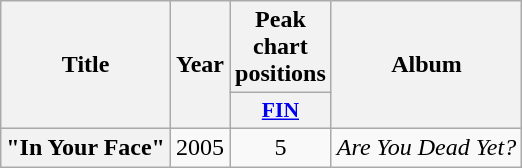<table class="wikitable plainrowheaders" style="text-align:center;">
<tr>
<th scope="col" rowspan="2">Title</th>
<th scope="col" rowspan="2">Year</th>
<th scope="col" colspan="1">Peak chart positions</th>
<th scope="col" rowspan="2">Album</th>
</tr>
<tr>
<th scope="col" style="width:3em;font-size:90%;"><a href='#'>FIN</a><br></th>
</tr>
<tr>
<th scope="row">"In Your Face"</th>
<td>2005</td>
<td>5</td>
<td><em>Are You Dead Yet?</em></td>
</tr>
</table>
